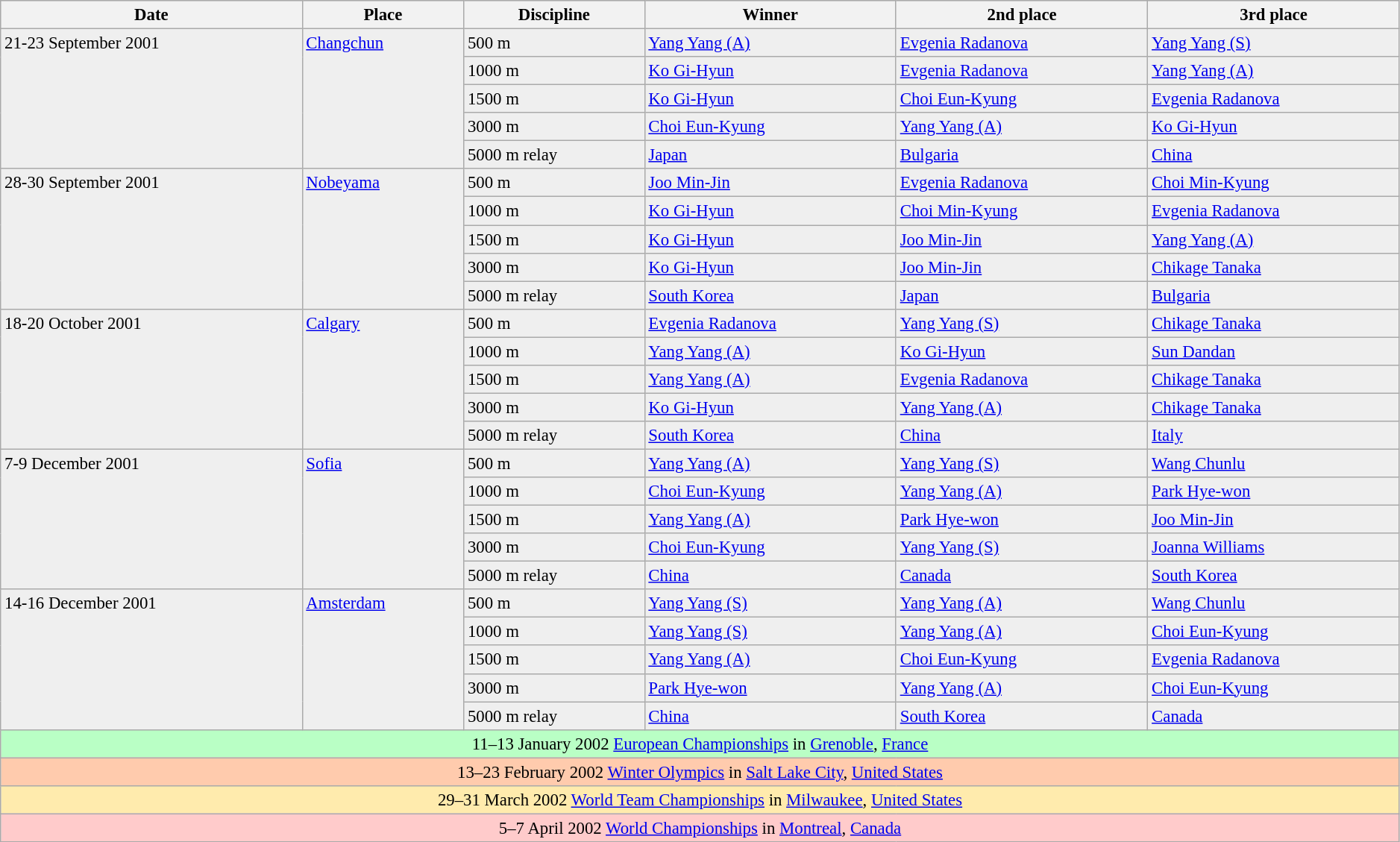<table class="wikitable" style="font-size:95%; margin-top:0em;" width="99%">
<tr align="left" style="background:#DCDCDC;">
<th>Date</th>
<th>Place</th>
<th>Discipline</th>
<th>Winner</th>
<th>2nd place</th>
<th>3rd place</th>
</tr>
<tr bgcolor="#efefef">
<td rowspan="5" valign="top">21-23 September 2001</td>
<td rowspan="5" valign="top"> <a href='#'>Changchun</a></td>
<td>500 m</td>
<td> <a href='#'>Yang Yang (A)</a></td>
<td> <a href='#'>Evgenia Radanova</a></td>
<td> <a href='#'>Yang Yang (S)</a></td>
</tr>
<tr bgcolor="#efefef">
<td>1000 m</td>
<td> <a href='#'>Ko Gi-Hyun</a></td>
<td> <a href='#'>Evgenia Radanova</a></td>
<td> <a href='#'>Yang Yang (A)</a></td>
</tr>
<tr bgcolor="#efefef">
<td>1500 m</td>
<td> <a href='#'>Ko Gi-Hyun</a></td>
<td> <a href='#'>Choi Eun-Kyung</a></td>
<td> <a href='#'>Evgenia Radanova</a></td>
</tr>
<tr bgcolor="#efefef">
<td>3000 m</td>
<td> <a href='#'>Choi Eun-Kyung</a></td>
<td> <a href='#'>Yang Yang (A)</a></td>
<td> <a href='#'>Ko Gi-Hyun</a></td>
</tr>
<tr bgcolor="#efefef">
<td>5000 m relay</td>
<td> <a href='#'>Japan</a></td>
<td> <a href='#'>Bulgaria</a></td>
<td> <a href='#'>China</a></td>
</tr>
<tr bgcolor="#efefef">
<td rowspan="5" valign="top">28-30 September 2001</td>
<td rowspan="5" valign="top"> <a href='#'>Nobeyama</a></td>
<td>500 m</td>
<td> <a href='#'>Joo Min-Jin</a></td>
<td> <a href='#'>Evgenia Radanova</a></td>
<td> <a href='#'>Choi Min-Kyung</a></td>
</tr>
<tr bgcolor="#efefef">
<td>1000 m</td>
<td> <a href='#'>Ko Gi-Hyun</a></td>
<td> <a href='#'>Choi Min-Kyung</a></td>
<td> <a href='#'>Evgenia Radanova</a></td>
</tr>
<tr bgcolor="#efefef">
<td>1500 m</td>
<td> <a href='#'>Ko Gi-Hyun</a></td>
<td> <a href='#'>Joo Min-Jin</a></td>
<td> <a href='#'>Yang Yang (A)</a></td>
</tr>
<tr bgcolor="#efefef">
<td>3000 m</td>
<td> <a href='#'>Ko Gi-Hyun</a></td>
<td> <a href='#'>Joo Min-Jin</a></td>
<td> <a href='#'>Chikage Tanaka</a></td>
</tr>
<tr bgcolor="#efefef">
<td>5000 m relay</td>
<td> <a href='#'>South Korea</a></td>
<td> <a href='#'>Japan</a></td>
<td> <a href='#'>Bulgaria</a></td>
</tr>
<tr bgcolor="#efefef">
<td rowspan="5" valign="top">18-20 October 2001</td>
<td rowspan="5" valign="top"> <a href='#'>Calgary</a></td>
<td>500 m</td>
<td> <a href='#'>Evgenia Radanova</a></td>
<td> <a href='#'>Yang Yang (S)</a></td>
<td> <a href='#'>Chikage Tanaka</a></td>
</tr>
<tr bgcolor="#efefef">
<td>1000 m</td>
<td> <a href='#'>Yang Yang (A)</a></td>
<td> <a href='#'>Ko Gi-Hyun</a></td>
<td> <a href='#'>Sun Dandan</a></td>
</tr>
<tr bgcolor="#efefef">
<td>1500 m</td>
<td> <a href='#'>Yang Yang (A)</a></td>
<td> <a href='#'>Evgenia Radanova</a></td>
<td> <a href='#'>Chikage Tanaka</a></td>
</tr>
<tr bgcolor="#efefef">
<td>3000 m</td>
<td> <a href='#'>Ko Gi-Hyun</a></td>
<td> <a href='#'>Yang Yang (A)</a></td>
<td> <a href='#'>Chikage Tanaka</a></td>
</tr>
<tr bgcolor="#efefef">
<td>5000 m relay</td>
<td> <a href='#'>South Korea</a></td>
<td> <a href='#'>China</a></td>
<td> <a href='#'>Italy</a></td>
</tr>
<tr bgcolor="#efefef">
<td rowspan="5" valign="top">7-9 December 2001</td>
<td rowspan="5" valign="top"> <a href='#'>Sofia</a></td>
<td>500 m</td>
<td> <a href='#'>Yang Yang (A)</a></td>
<td> <a href='#'>Yang Yang (S)</a></td>
<td> <a href='#'>Wang Chunlu</a></td>
</tr>
<tr bgcolor="#efefef">
<td>1000 m</td>
<td> <a href='#'>Choi Eun-Kyung</a></td>
<td> <a href='#'>Yang Yang (A)</a></td>
<td> <a href='#'>Park Hye-won</a></td>
</tr>
<tr bgcolor="#efefef">
<td>1500 m</td>
<td> <a href='#'>Yang Yang (A)</a></td>
<td> <a href='#'>Park Hye-won</a></td>
<td> <a href='#'>Joo Min-Jin</a></td>
</tr>
<tr bgcolor="#efefef">
<td>3000 m</td>
<td> <a href='#'>Choi Eun-Kyung</a></td>
<td> <a href='#'>Yang Yang (S)</a></td>
<td> <a href='#'>Joanna Williams</a></td>
</tr>
<tr bgcolor="#efefef">
<td>5000 m relay</td>
<td> <a href='#'>China</a></td>
<td> <a href='#'>Canada</a></td>
<td> <a href='#'>South Korea</a></td>
</tr>
<tr bgcolor="#efefef">
<td rowspan="5" valign="top">14-16 December 2001</td>
<td rowspan="5" valign="top"> <a href='#'>Amsterdam</a></td>
<td>500 m</td>
<td> <a href='#'>Yang Yang (S)</a></td>
<td> <a href='#'>Yang Yang (A)</a></td>
<td> <a href='#'>Wang Chunlu</a></td>
</tr>
<tr bgcolor="#efefef">
<td>1000 m</td>
<td> <a href='#'>Yang Yang (S)</a></td>
<td> <a href='#'>Yang Yang (A)</a></td>
<td> <a href='#'>Choi Eun-Kyung</a></td>
</tr>
<tr bgcolor="#efefef">
<td>1500 m</td>
<td> <a href='#'>Yang Yang (A)</a></td>
<td> <a href='#'>Choi Eun-Kyung</a></td>
<td> <a href='#'>Evgenia Radanova</a></td>
</tr>
<tr bgcolor="#efefef">
<td>3000 m</td>
<td> <a href='#'>Park Hye-won</a></td>
<td> <a href='#'>Yang Yang (A)</a></td>
<td> <a href='#'>Choi Eun-Kyung</a></td>
</tr>
<tr bgcolor="#efefef">
<td>5000 m relay</td>
<td> <a href='#'>China</a></td>
<td> <a href='#'>South Korea</a></td>
<td> <a href='#'>Canada</a></td>
</tr>
<tr style="background:#B9FFC5">
<td colspan="6" align="center">11–13 January 2002 <a href='#'>European Championships</a> in  <a href='#'>Grenoble</a>, <a href='#'>France</a></td>
</tr>
<tr style="background:#FFCBAD">
<td colspan="6" align="center">13–23 February 2002 <a href='#'>Winter Olympics</a> in  <a href='#'>Salt Lake City</a>, <a href='#'>United States</a></td>
</tr>
<tr style="background:#FFEBAD">
<td colspan="6" align="center">29–31 March 2002 <a href='#'>World Team Championships</a> in  <a href='#'>Milwaukee</a>, <a href='#'>United States</a></td>
</tr>
<tr style="background:#FFCBCB">
<td colspan="6" align="center">5–7 April 2002 <a href='#'>World Championships</a> in  <a href='#'>Montreal</a>, <a href='#'>Canada</a></td>
</tr>
</table>
